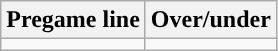<table class="wikitable">
<tr align="center">
<th>Pregame line</th>
<th>Over/under</th>
</tr>
<tr align="center">
<td></td>
<td></td>
</tr>
</table>
